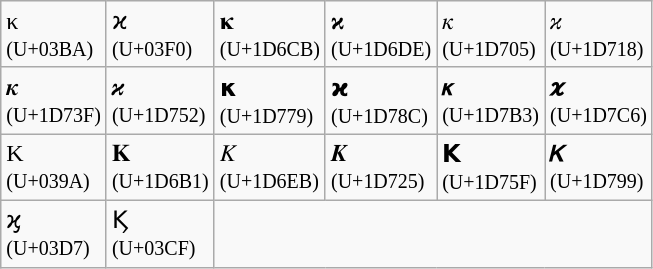<table class="wikitable">
<tr>
<td>κ<br><small>(U+03BA)</small></td>
<td>ϰ<br><small>(U+03F0)</small></td>
<td>𝛋<br><small>(U+1D6CB)</small></td>
<td>𝛞<br><small>(U+1D6DE)</small></td>
<td>𝜅<br><small>(U+1D705)</small></td>
<td>𝜘<br><small>(U+1D718)</small></td>
</tr>
<tr>
<td>𝜿<br><small>(U+1D73F)</small></td>
<td>𝝒<br><small>(U+1D752)</small></td>
<td>𝝹<br><small>(U+1D779)</small></td>
<td>𝞌<br><small>(U+1D78C)</small></td>
<td>𝞳<br><small>(U+1D7B3)</small></td>
<td>𝟆<br><small>(U+1D7C6)</small></td>
</tr>
<tr>
<td>Κ<br><small>(U+039A)</small></td>
<td>𝚱<br><small>(U+1D6B1)</small></td>
<td>𝛫<br><small>(U+1D6EB)</small></td>
<td>𝜥<br><small>(U+1D725)</small></td>
<td>𝝟<br><small>(U+1D75F)</small></td>
<td>𝞙<br><small>(U+1D799)</small></td>
</tr>
<tr>
<td>ϗ<br><small>(U+03D7)</small></td>
<td>Ϗ<br><small>(U+03CF)</small></td>
</tr>
</table>
